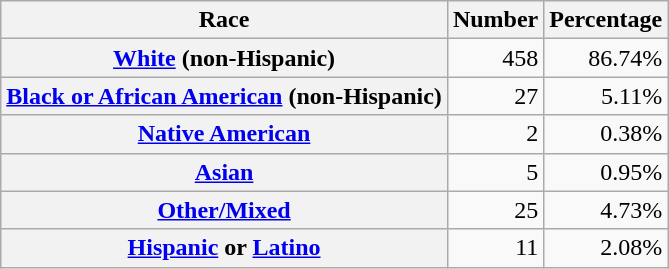<table class="wikitable" style="text-align:right">
<tr>
<th scope="col">Race</th>
<th scope="col">Number</th>
<th scope="col">Percentage</th>
</tr>
<tr>
<th scope="row"><a href='#'>White</a> (non-Hispanic)</th>
<td>458</td>
<td>86.74%</td>
</tr>
<tr>
<th scope="row"><a href='#'>Black or African American</a> (non-Hispanic)</th>
<td>27</td>
<td>5.11%</td>
</tr>
<tr>
<th scope="row"><a href='#'>Native American</a></th>
<td>2</td>
<td>0.38%</td>
</tr>
<tr>
<th scope="row"><a href='#'>Asian</a></th>
<td>5</td>
<td>0.95%</td>
</tr>
<tr>
<th scope="row"><a href='#'>Other/Mixed</a></th>
<td>25</td>
<td>4.73%</td>
</tr>
<tr>
<th scope="row"><a href='#'>Hispanic</a> or <a href='#'>Latino</a></th>
<td>11</td>
<td>2.08%</td>
</tr>
</table>
